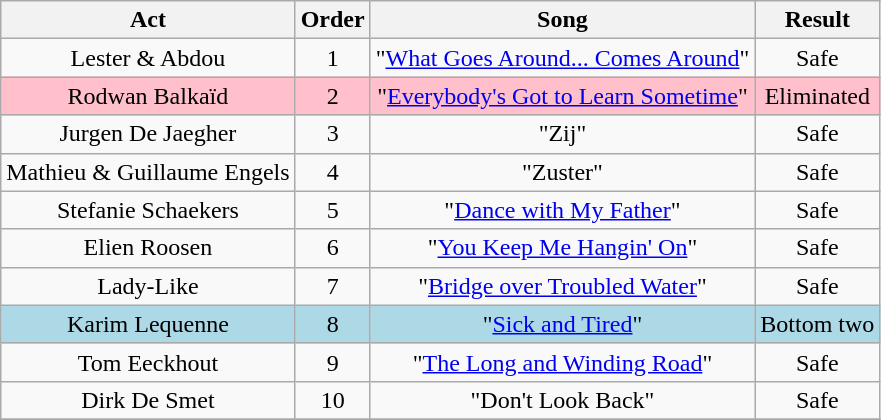<table class="wikitable plainrowheaders" style="text-align:center;">
<tr>
<th scope="col">Act</th>
<th scope="col">Order</th>
<th scope="col">Song</th>
<th scope="col">Result</th>
</tr>
<tr>
<td>Lester & Abdou</td>
<td>1</td>
<td>"<a href='#'>What Goes Around... Comes Around</a>"</td>
<td>Safe</td>
</tr>
<tr style="background:pink;">
<td>Rodwan Balkaïd</td>
<td>2</td>
<td>"<a href='#'>Everybody's Got to Learn Sometime</a>"</td>
<td>Eliminated</td>
</tr>
<tr>
<td>Jurgen De Jaegher</td>
<td>3</td>
<td>"Zij"</td>
<td>Safe</td>
</tr>
<tr>
<td>Mathieu & Guillaume Engels</td>
<td>4</td>
<td>"Zuster"</td>
<td>Safe</td>
</tr>
<tr>
<td>Stefanie Schaekers</td>
<td>5</td>
<td>"<a href='#'>Dance with My Father</a>"</td>
<td>Safe</td>
</tr>
<tr>
<td>Elien Roosen</td>
<td>6</td>
<td>"<a href='#'>You Keep Me Hangin' On</a>"</td>
<td>Safe</td>
</tr>
<tr>
<td>Lady-Like</td>
<td>7</td>
<td>"<a href='#'>Bridge over Troubled Water</a>"</td>
<td>Safe</td>
</tr>
<tr style="background:lightblue;">
<td>Karim Lequenne</td>
<td>8</td>
<td>"<a href='#'>Sick and Tired</a>"</td>
<td>Bottom two</td>
</tr>
<tr>
<td>Tom Eeckhout</td>
<td>9</td>
<td>"<a href='#'>The Long and Winding Road</a>"</td>
<td>Safe</td>
</tr>
<tr>
<td>Dirk De Smet</td>
<td>10</td>
<td>"Don't Look Back"</td>
<td>Safe</td>
</tr>
<tr>
</tr>
</table>
